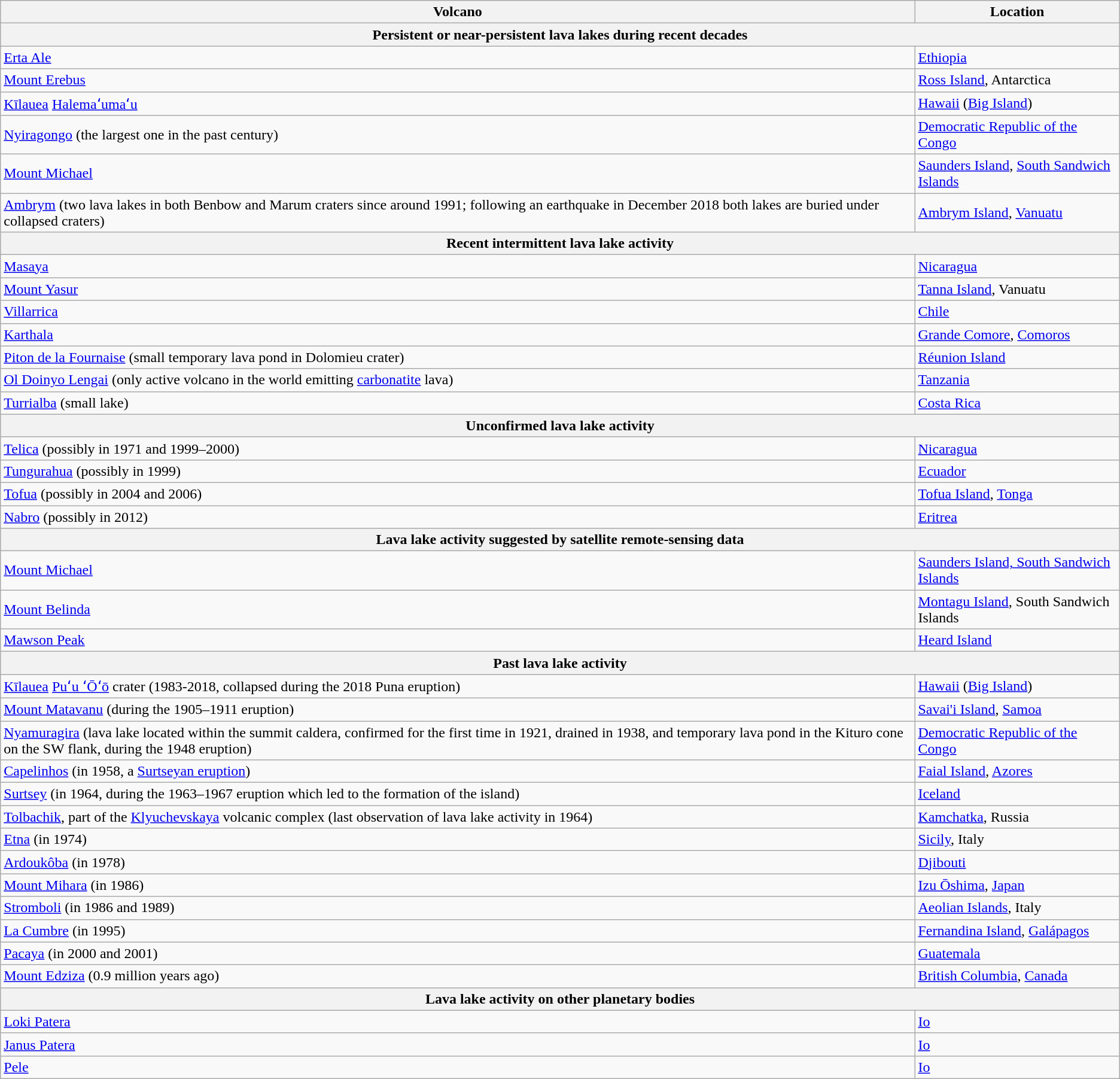<table class="wikitable">
<tr>
<th>Volcano</th>
<th>Location</th>
</tr>
<tr>
<th scope="row" colspan="2">Persistent or near-persistent lava lakes during recent decades</th>
</tr>
<tr>
<td><a href='#'>Erta Ale</a></td>
<td><a href='#'>Ethiopia</a></td>
</tr>
<tr>
<td><a href='#'>Mount Erebus</a></td>
<td><a href='#'>Ross Island</a>, Antarctica</td>
</tr>
<tr>
<td><a href='#'>Kīlauea</a> <a href='#'>Halemaʻumaʻu</a></td>
<td><a href='#'>Hawaii</a> (<a href='#'>Big Island</a>)</td>
</tr>
<tr>
<td><a href='#'>Nyiragongo</a> (the largest one in the past century)</td>
<td><a href='#'>Democratic Republic of the Congo</a></td>
</tr>
<tr>
<td><a href='#'>Mount Michael</a></td>
<td><a href='#'>Saunders Island</a>, <a href='#'>South Sandwich Islands</a></td>
</tr>
<tr>
<td><a href='#'>Ambrym</a> (two lava lakes in both Benbow and Marum craters since around 1991; following an earthquake in December 2018 both lakes are buried under collapsed craters)</td>
<td><a href='#'>Ambrym Island</a>, <a href='#'>Vanuatu</a></td>
</tr>
<tr>
<th scope="row" colspan="2">Recent intermittent lava lake activity</th>
</tr>
<tr>
<td><a href='#'>Masaya</a></td>
<td><a href='#'>Nicaragua</a></td>
</tr>
<tr>
<td><a href='#'>Mount Yasur</a></td>
<td><a href='#'>Tanna Island</a>, Vanuatu</td>
</tr>
<tr>
<td><a href='#'>Villarrica</a></td>
<td><a href='#'>Chile</a></td>
</tr>
<tr>
<td><a href='#'>Karthala</a></td>
<td><a href='#'>Grande Comore</a>, <a href='#'>Comoros</a></td>
</tr>
<tr>
<td><a href='#'>Piton de la Fournaise</a> (small temporary lava pond in Dolomieu crater)</td>
<td><a href='#'>Réunion Island</a></td>
</tr>
<tr>
<td><a href='#'>Ol Doinyo Lengai</a> (only active volcano in the world emitting <a href='#'>carbonatite</a> lava)</td>
<td><a href='#'>Tanzania</a></td>
</tr>
<tr>
<td><a href='#'>Turrialba</a> (small lake)</td>
<td><a href='#'>Costa Rica</a></td>
</tr>
<tr>
<th scope="row" colspan="2">Unconfirmed lava lake activity</th>
</tr>
<tr>
<td><a href='#'>Telica</a> (possibly in 1971 and 1999–2000)</td>
<td><a href='#'>Nicaragua</a></td>
</tr>
<tr>
<td><a href='#'>Tungurahua</a> (possibly in 1999)</td>
<td><a href='#'>Ecuador</a></td>
</tr>
<tr>
<td><a href='#'>Tofua</a> (possibly in 2004 and 2006)</td>
<td><a href='#'>Tofua Island</a>, <a href='#'>Tonga</a></td>
</tr>
<tr>
<td><a href='#'>Nabro</a> (possibly in 2012)</td>
<td><a href='#'>Eritrea</a></td>
</tr>
<tr>
<th scope="row" colspan="2">Lava lake activity suggested by satellite remote-sensing data</th>
</tr>
<tr>
<td><a href='#'>Mount Michael</a></td>
<td><a href='#'>Saunders Island, South Sandwich Islands</a></td>
</tr>
<tr>
<td><a href='#'>Mount Belinda</a></td>
<td><a href='#'>Montagu Island</a>, South Sandwich Islands</td>
</tr>
<tr>
<td><a href='#'>Mawson Peak</a></td>
<td><a href='#'>Heard Island</a></td>
</tr>
<tr>
<th scope="row" colspan="2">Past lava lake activity</th>
</tr>
<tr>
<td><a href='#'>Kīlauea</a> <a href='#'>Puʻu ʻŌʻō</a> crater (1983-2018, collapsed during the 2018 Puna eruption)</td>
<td><a href='#'>Hawaii</a> (<a href='#'>Big Island</a>)</td>
</tr>
<tr>
<td><a href='#'>Mount Matavanu</a> (during the 1905–1911 eruption)</td>
<td><a href='#'>Savai'i Island</a>, <a href='#'>Samoa</a></td>
</tr>
<tr>
<td><a href='#'>Nyamuragira</a> (lava lake located within the summit caldera, confirmed for the first time in 1921, drained in 1938, and temporary lava pond in the Kituro cone on the SW flank, during the 1948 eruption)</td>
<td><a href='#'>Democratic Republic of the Congo</a></td>
</tr>
<tr>
<td><a href='#'>Capelinhos</a> (in 1958, a <a href='#'>Surtseyan eruption</a>)</td>
<td><a href='#'>Faial Island</a>, <a href='#'>Azores</a></td>
</tr>
<tr>
<td><a href='#'>Surtsey</a> (in 1964, during the 1963–1967 eruption which led to the formation of the island)</td>
<td><a href='#'>Iceland</a></td>
</tr>
<tr>
<td><a href='#'>Tolbachik</a>, part of the <a href='#'>Klyuchevskaya</a> volcanic complex (last observation of lava lake activity in 1964)</td>
<td><a href='#'>Kamchatka</a>, Russia</td>
</tr>
<tr>
<td><a href='#'>Etna</a> (in 1974)</td>
<td><a href='#'>Sicily</a>, Italy</td>
</tr>
<tr>
<td><a href='#'>Ardoukôba</a> (in 1978)</td>
<td><a href='#'>Djibouti</a></td>
</tr>
<tr>
<td><a href='#'>Mount Mihara</a> (in 1986)</td>
<td><a href='#'>Izu Ōshima</a>, <a href='#'>Japan</a></td>
</tr>
<tr>
<td><a href='#'>Stromboli</a> (in 1986 and 1989)</td>
<td><a href='#'>Aeolian Islands</a>, Italy</td>
</tr>
<tr>
<td><a href='#'>La Cumbre</a> (in 1995)</td>
<td><a href='#'>Fernandina Island</a>, <a href='#'>Galápagos</a></td>
</tr>
<tr>
<td><a href='#'>Pacaya</a> (in 2000 and 2001)</td>
<td><a href='#'>Guatemala</a></td>
</tr>
<tr>
<td><a href='#'>Mount Edziza</a> (0.9 million years ago)</td>
<td><a href='#'>British Columbia</a>, <a href='#'>Canada</a></td>
</tr>
<tr>
<th scope="row" colspan="2">Lava lake activity on other planetary bodies</th>
</tr>
<tr>
<td><a href='#'>Loki Patera</a></td>
<td><a href='#'>Io</a></td>
</tr>
<tr>
<td><a href='#'>Janus Patera</a></td>
<td><a href='#'>Io</a></td>
</tr>
<tr>
<td><a href='#'>Pele</a></td>
<td><a href='#'>Io</a></td>
</tr>
</table>
